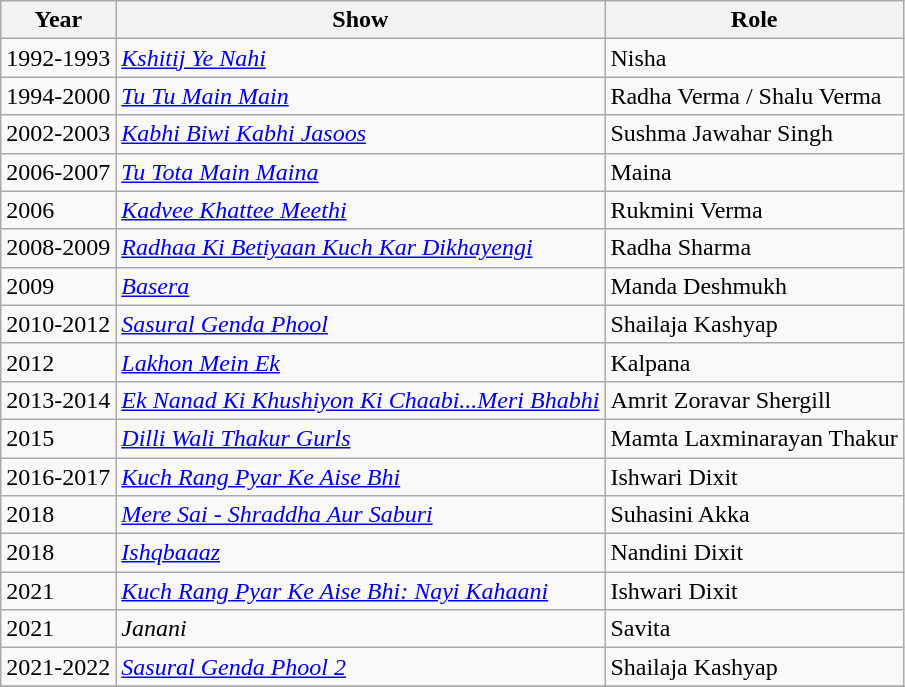<table class="wikitable sortable" style="font-size:100%">
<tr style="text-align:center;">
<th>Year</th>
<th>Show</th>
<th>Role</th>
</tr>
<tr>
<td>1992-1993</td>
<td><em><a href='#'>Kshitij Ye Nahi</a></em></td>
<td>Nisha</td>
</tr>
<tr>
<td>1994-2000</td>
<td><em><a href='#'>Tu Tu Main Main</a></em></td>
<td>Radha Verma / Shalu Verma</td>
</tr>
<tr>
<td>2002-2003</td>
<td><em><a href='#'>Kabhi Biwi Kabhi Jasoos</a></em></td>
<td>Sushma Jawahar Singh</td>
</tr>
<tr>
<td>2006-2007</td>
<td><em><a href='#'>Tu Tota Main Maina</a></em></td>
<td>Maina</td>
</tr>
<tr>
<td>2006</td>
<td><em><a href='#'>Kadvee Khattee Meethi</a></em></td>
<td>Rukmini Verma</td>
</tr>
<tr>
<td>2008-2009</td>
<td><em><a href='#'>Radhaa Ki Betiyaan Kuch Kar Dikhayengi</a></em></td>
<td>Radha Sharma</td>
</tr>
<tr>
<td>2009</td>
<td><em><a href='#'>Basera</a></em></td>
<td>Manda Deshmukh</td>
</tr>
<tr>
<td>2010-2012</td>
<td><em><a href='#'>Sasural Genda Phool</a></em></td>
<td>Shailaja Kashyap</td>
</tr>
<tr>
<td>2012</td>
<td><em><a href='#'>Lakhon Mein Ek</a></em></td>
<td>Kalpana</td>
</tr>
<tr>
<td>2013-2014</td>
<td><em><a href='#'>Ek Nanad Ki Khushiyon Ki Chaabi...Meri Bhabhi</a></em></td>
<td>Amrit Zoravar Shergill</td>
</tr>
<tr>
<td>2015</td>
<td><em><a href='#'>Dilli Wali Thakur Gurls</a></em></td>
<td>Mamta Laxminarayan Thakur</td>
</tr>
<tr>
<td>2016-2017</td>
<td><em><a href='#'>Kuch Rang Pyar Ke Aise Bhi</a></em></td>
<td>Ishwari Dixit</td>
</tr>
<tr>
<td>2018</td>
<td><em><a href='#'>Mere Sai - Shraddha Aur Saburi</a></em></td>
<td>Suhasini Akka</td>
</tr>
<tr>
<td>2018</td>
<td><em><a href='#'>Ishqbaaaz</a></em></td>
<td>Nandini Dixit</td>
</tr>
<tr>
<td>2021</td>
<td><em><a href='#'>Kuch Rang Pyar Ke Aise Bhi: Nayi Kahaani</a></em></td>
<td>Ishwari Dixit</td>
</tr>
<tr>
<td>2021</td>
<td><em>Janani</em></td>
<td>Savita</td>
</tr>
<tr>
<td>2021-2022</td>
<td><em><a href='#'>Sasural Genda Phool 2</a></em></td>
<td>Shailaja Kashyap</td>
</tr>
<tr>
</tr>
</table>
